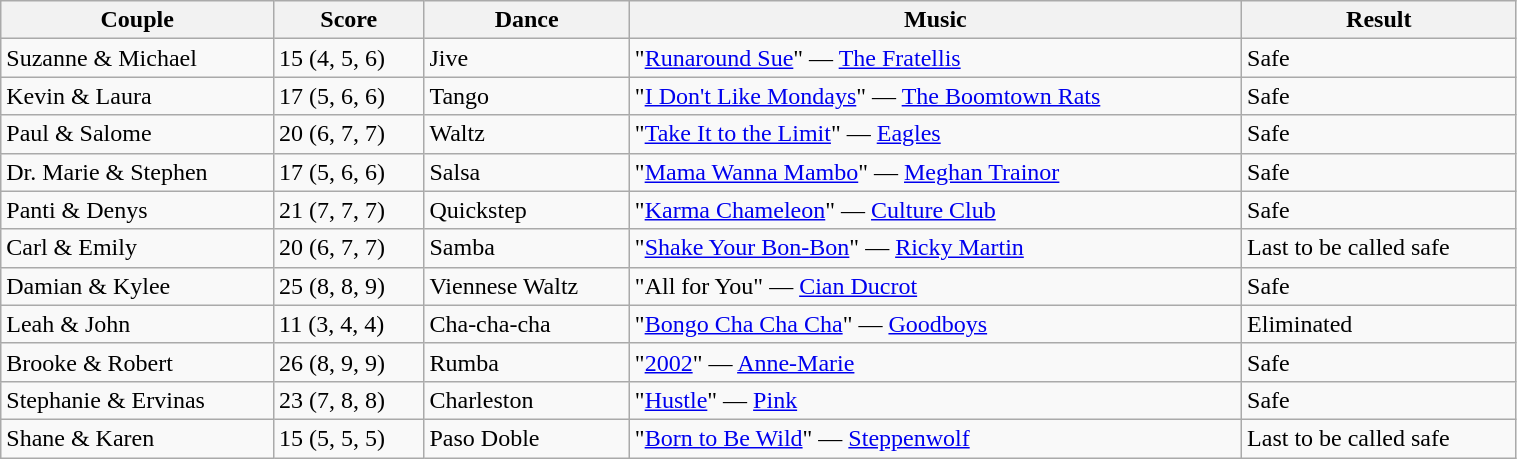<table class="wikitable" style="width:80%;">
<tr>
<th>Couple</th>
<th>Score</th>
<th>Dance</th>
<th>Music</th>
<th>Result</th>
</tr>
<tr>
<td>Suzanne & Michael</td>
<td>15 (4, 5, 6)</td>
<td>Jive</td>
<td>"<a href='#'>Runaround Sue</a>" — <a href='#'>The Fratellis</a></td>
<td>Safe</td>
</tr>
<tr>
<td>Kevin & Laura</td>
<td>17 (5, 6, 6)</td>
<td>Tango</td>
<td>"<a href='#'>I Don't Like Mondays</a>" — <a href='#'>The Boomtown Rats</a></td>
<td>Safe</td>
</tr>
<tr>
<td>Paul & Salome</td>
<td>20 (6, 7, 7)</td>
<td>Waltz</td>
<td>"<a href='#'>Take It to the Limit</a>" — <a href='#'>Eagles</a></td>
<td>Safe</td>
</tr>
<tr>
<td>Dr. Marie & Stephen</td>
<td>17 (5, 6, 6)</td>
<td>Salsa</td>
<td>"<a href='#'>Mama Wanna Mambo</a>" — <a href='#'>Meghan Trainor</a></td>
<td>Safe</td>
</tr>
<tr>
<td>Panti & Denys</td>
<td>21 (7, 7, 7)</td>
<td>Quickstep</td>
<td>"<a href='#'>Karma Chameleon</a>" — <a href='#'>Culture Club</a></td>
<td>Safe</td>
</tr>
<tr>
<td>Carl & Emily</td>
<td>20 (6, 7, 7)</td>
<td>Samba</td>
<td>"<a href='#'>Shake Your Bon-Bon</a>" — <a href='#'>Ricky Martin</a></td>
<td>Last to be called safe</td>
</tr>
<tr>
<td>Damian & Kylee</td>
<td>25 (8, 8, 9)</td>
<td>Viennese Waltz</td>
<td>"All for You" — <a href='#'>Cian Ducrot</a></td>
<td>Safe</td>
</tr>
<tr>
<td>Leah & John</td>
<td>11 (3, 4, 4)</td>
<td>Cha-cha-cha</td>
<td>"<a href='#'>Bongo Cha Cha Cha</a>" — <a href='#'>Goodboys</a></td>
<td>Eliminated</td>
</tr>
<tr>
<td>Brooke & Robert</td>
<td>26 (8, 9, 9)</td>
<td>Rumba</td>
<td>"<a href='#'>2002</a>" — <a href='#'>Anne-Marie</a></td>
<td>Safe</td>
</tr>
<tr>
<td>Stephanie & Ervinas</td>
<td>23 (7, 8, 8)</td>
<td>Charleston</td>
<td>"<a href='#'>Hustle</a>" — <a href='#'>Pink</a></td>
<td>Safe</td>
</tr>
<tr>
<td>Shane & Karen</td>
<td>15 (5, 5, 5)</td>
<td>Paso Doble</td>
<td>"<a href='#'>Born to Be Wild</a>" — <a href='#'>Steppenwolf</a></td>
<td>Last to be called safe</td>
</tr>
</table>
